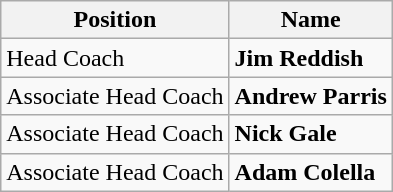<table class="wikitable">
<tr>
<th>Position</th>
<th>Name</th>
</tr>
<tr>
<td>Head Coach</td>
<td><strong>Jim Reddish</strong></td>
</tr>
<tr>
<td>Associate Head Coach</td>
<td><strong>Andrew Parris</strong></td>
</tr>
<tr>
<td>Associate Head Coach</td>
<td><strong>Nick Gale</strong></td>
</tr>
<tr>
<td>Associate Head Coach</td>
<td><strong> Adam Colella</strong></td>
</tr>
</table>
